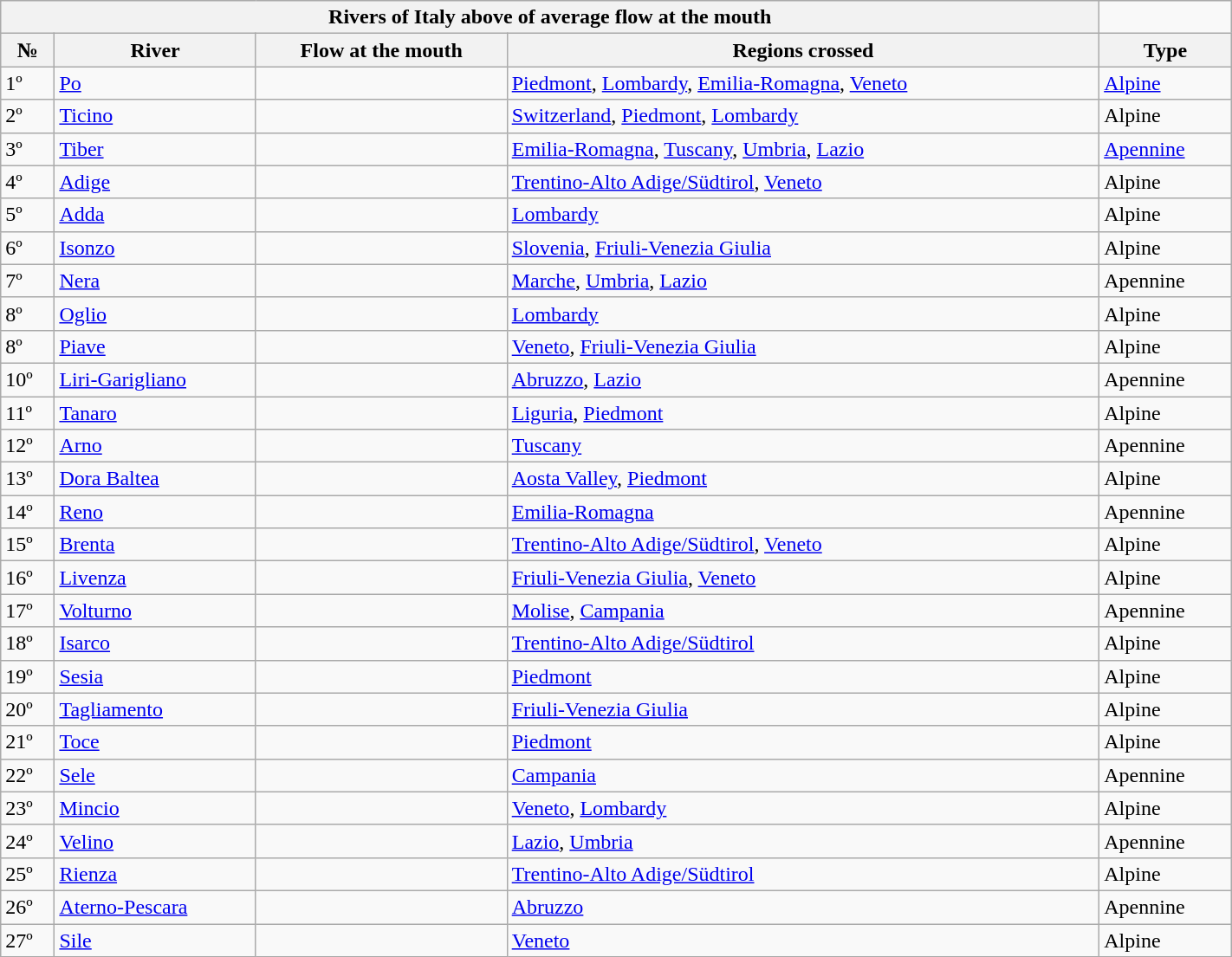<table class="wikitable" width="75%" style="font-size:100%">
<tr>
<th colspan="4">Rivers of Italy above  of average flow at the mouth</th>
</tr>
<tr>
<th>№</th>
<th>River</th>
<th>Flow at the mouth</th>
<th>Regions crossed</th>
<th>Type</th>
</tr>
<tr>
<td>1º</td>
<td><a href='#'>Po</a></td>
<td></td>
<td><a href='#'>Piedmont</a>, <a href='#'>Lombardy</a>, <a href='#'>Emilia-Romagna</a>, <a href='#'>Veneto</a></td>
<td><a href='#'>Alpine</a></td>
</tr>
<tr>
<td>2º</td>
<td><a href='#'>Ticino</a></td>
<td></td>
<td><a href='#'>Switzerland</a>, <a href='#'>Piedmont</a>, <a href='#'>Lombardy</a></td>
<td>Alpine</td>
</tr>
<tr>
<td>3º</td>
<td><a href='#'>Tiber</a></td>
<td></td>
<td><a href='#'>Emilia-Romagna</a>, <a href='#'>Tuscany</a>, <a href='#'>Umbria</a>, <a href='#'>Lazio</a></td>
<td><a href='#'>Apennine</a></td>
</tr>
<tr>
<td>4º</td>
<td><a href='#'>Adige</a></td>
<td></td>
<td><a href='#'>Trentino-Alto Adige/Südtirol</a>, <a href='#'>Veneto</a></td>
<td>Alpine</td>
</tr>
<tr>
<td>5º</td>
<td><a href='#'>Adda</a></td>
<td></td>
<td><a href='#'>Lombardy</a></td>
<td>Alpine</td>
</tr>
<tr>
<td>6º</td>
<td><a href='#'>Isonzo</a></td>
<td></td>
<td><a href='#'>Slovenia</a>, <a href='#'>Friuli-Venezia Giulia</a></td>
<td>Alpine</td>
</tr>
<tr>
<td>7º</td>
<td><a href='#'>Nera</a></td>
<td></td>
<td><a href='#'>Marche</a>, <a href='#'>Umbria</a>, <a href='#'>Lazio</a></td>
<td>Apennine</td>
</tr>
<tr>
<td>8º</td>
<td><a href='#'>Oglio</a></td>
<td></td>
<td><a href='#'>Lombardy</a></td>
<td>Alpine</td>
</tr>
<tr>
<td>8º</td>
<td><a href='#'>Piave</a></td>
<td></td>
<td><a href='#'>Veneto</a>, <a href='#'>Friuli-Venezia Giulia</a></td>
<td>Alpine</td>
</tr>
<tr>
<td>10º</td>
<td><a href='#'>Liri-Garigliano</a></td>
<td></td>
<td><a href='#'>Abruzzo</a>, <a href='#'>Lazio</a></td>
<td>Apennine</td>
</tr>
<tr>
<td>11º</td>
<td><a href='#'>Tanaro</a></td>
<td></td>
<td><a href='#'>Liguria</a>, <a href='#'>Piedmont</a></td>
<td>Alpine</td>
</tr>
<tr>
<td>12º</td>
<td><a href='#'>Arno</a></td>
<td></td>
<td><a href='#'>Tuscany</a></td>
<td>Apennine</td>
</tr>
<tr>
<td>13º</td>
<td><a href='#'>Dora Baltea</a></td>
<td></td>
<td><a href='#'>Aosta Valley</a>, <a href='#'>Piedmont</a></td>
<td>Alpine</td>
</tr>
<tr>
<td>14º</td>
<td><a href='#'>Reno</a></td>
<td></td>
<td><a href='#'>Emilia-Romagna</a></td>
<td>Apennine</td>
</tr>
<tr>
<td>15º</td>
<td><a href='#'>Brenta</a></td>
<td></td>
<td><a href='#'>Trentino-Alto Adige/Südtirol</a>, <a href='#'>Veneto</a></td>
<td>Alpine</td>
</tr>
<tr>
<td>16º</td>
<td><a href='#'>Livenza</a></td>
<td></td>
<td><a href='#'>Friuli-Venezia Giulia</a>, <a href='#'>Veneto</a></td>
<td>Alpine</td>
</tr>
<tr>
<td>17º</td>
<td><a href='#'>Volturno</a></td>
<td></td>
<td><a href='#'>Molise</a>, <a href='#'>Campania</a></td>
<td>Apennine</td>
</tr>
<tr>
<td>18º</td>
<td><a href='#'>Isarco</a></td>
<td></td>
<td><a href='#'>Trentino-Alto Adige/Südtirol</a></td>
<td>Alpine</td>
</tr>
<tr>
<td>19º</td>
<td><a href='#'>Sesia</a></td>
<td></td>
<td><a href='#'>Piedmont</a></td>
<td>Alpine</td>
</tr>
<tr>
<td>20º</td>
<td><a href='#'>Tagliamento</a></td>
<td></td>
<td><a href='#'>Friuli-Venezia Giulia</a></td>
<td>Alpine</td>
</tr>
<tr>
<td>21º</td>
<td><a href='#'>Toce</a></td>
<td></td>
<td><a href='#'>Piedmont</a></td>
<td>Alpine</td>
</tr>
<tr>
<td>22º</td>
<td><a href='#'>Sele</a></td>
<td></td>
<td><a href='#'>Campania</a></td>
<td>Apennine</td>
</tr>
<tr>
<td>23º</td>
<td><a href='#'>Mincio</a></td>
<td></td>
<td><a href='#'>Veneto</a>, <a href='#'>Lombardy</a></td>
<td>Alpine</td>
</tr>
<tr>
<td>24º</td>
<td><a href='#'>Velino</a></td>
<td></td>
<td><a href='#'>Lazio</a>, <a href='#'>Umbria</a></td>
<td>Apennine</td>
</tr>
<tr>
<td>25º</td>
<td><a href='#'>Rienza</a></td>
<td></td>
<td><a href='#'>Trentino-Alto Adige/Südtirol</a></td>
<td>Alpine</td>
</tr>
<tr>
<td>26º</td>
<td><a href='#'>Aterno-Pescara</a></td>
<td></td>
<td><a href='#'>Abruzzo</a></td>
<td>Apennine</td>
</tr>
<tr>
<td>27º</td>
<td><a href='#'>Sile</a></td>
<td></td>
<td><a href='#'>Veneto</a></td>
<td>Alpine</td>
</tr>
</table>
